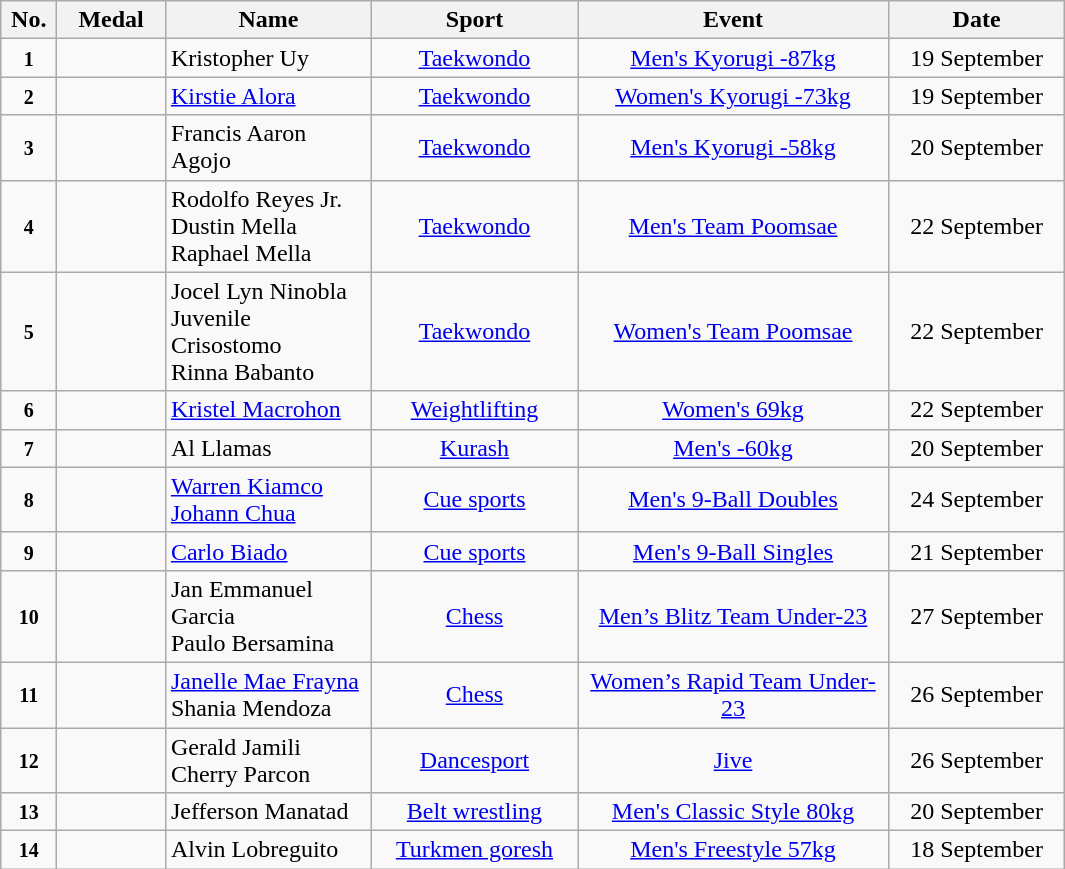<table class="wikitable" style="font-size:100%; text-align:center;">
<tr>
<th width="30">No.</th>
<th width="65">Medal</th>
<th width="130">Name</th>
<th width="130">Sport</th>
<th width="200">Event</th>
<th width="110">Date</th>
</tr>
<tr>
<td><small><strong>1</strong></small></td>
<td></td>
<td align=left>Kristopher Uy</td>
<td> <a href='#'>Taekwondo</a></td>
<td><a href='#'>Men's Kyorugi -87kg</a></td>
<td>19 September</td>
</tr>
<tr>
<td><small><strong>2</strong></small></td>
<td></td>
<td align=left><a href='#'>Kirstie Alora</a></td>
<td> <a href='#'>Taekwondo</a></td>
<td><a href='#'>Women's Kyorugi -73kg</a></td>
<td>19 September</td>
</tr>
<tr>
<td><small><strong>3</strong></small></td>
<td></td>
<td align=left>Francis Aaron Agojo</td>
<td> <a href='#'>Taekwondo</a></td>
<td><a href='#'>Men's Kyorugi -58kg</a></td>
<td>20 September</td>
</tr>
<tr>
<td><small><strong>4</strong></small></td>
<td></td>
<td align=left>Rodolfo Reyes Jr.<br>Dustin Mella<br>Raphael Mella</td>
<td> <a href='#'>Taekwondo</a></td>
<td><a href='#'>Men's Team Poomsae</a></td>
<td>22 September</td>
</tr>
<tr>
<td><small><strong>5</strong></small></td>
<td></td>
<td align=left>Jocel Lyn Ninobla<br>Juvenile Crisostomo<br>Rinna Babanto</td>
<td> <a href='#'>Taekwondo</a></td>
<td><a href='#'>Women's Team Poomsae</a></td>
<td>22 September</td>
</tr>
<tr>
<td><small><strong>6</strong></small></td>
<td></td>
<td align=left><a href='#'>Kristel Macrohon</a></td>
<td> <a href='#'>Weightlifting</a></td>
<td><a href='#'>Women's 69kg</a></td>
<td>22 September</td>
</tr>
<tr>
<td><small><strong>7</strong></small></td>
<td></td>
<td align=left>Al Llamas</td>
<td> <a href='#'>Kurash</a></td>
<td><a href='#'>Men's -60kg</a></td>
<td>20 September</td>
</tr>
<tr>
<td><small><strong>8</strong></small></td>
<td></td>
<td align=left><a href='#'>Warren Kiamco</a><br><a href='#'>Johann Chua</a></td>
<td> <a href='#'>Cue sports</a></td>
<td><a href='#'>Men's 9-Ball Doubles</a></td>
<td>24 September</td>
</tr>
<tr>
<td><small><strong>9</strong></small></td>
<td></td>
<td align=left><a href='#'>Carlo Biado</a></td>
<td> <a href='#'>Cue sports</a></td>
<td><a href='#'>Men's 9-Ball Singles</a></td>
<td>21 September</td>
</tr>
<tr>
<td><small><strong>10</strong></small></td>
<td></td>
<td align=left>Jan Emmanuel Garcia<br>Paulo Bersamina</td>
<td> <a href='#'>Chess</a></td>
<td><a href='#'>Men’s Blitz Team Under-23</a></td>
<td>27 September</td>
</tr>
<tr>
<td><small><strong>11</strong></small></td>
<td></td>
<td align=left><a href='#'>Janelle Mae Frayna</a><br>Shania Mendoza</td>
<td> <a href='#'>Chess</a></td>
<td><a href='#'>Women’s Rapid Team Under-23</a></td>
<td>26 September</td>
</tr>
<tr>
<td><small><strong>12</strong></small></td>
<td></td>
<td align=left>Gerald Jamili<br>Cherry Parcon</td>
<td> <a href='#'>Dancesport</a></td>
<td><a href='#'>Jive</a></td>
<td>26 September</td>
</tr>
<tr>
<td><small><strong>13</strong></small></td>
<td></td>
<td align=left>Jefferson Manatad</td>
<td> <a href='#'>Belt wrestling</a></td>
<td><a href='#'>Men's Classic Style 80kg</a></td>
<td>20 September</td>
</tr>
<tr>
<td><small><strong>14</strong></small></td>
<td></td>
<td align=left>Alvin Lobreguito</td>
<td> <a href='#'>Turkmen goresh</a></td>
<td><a href='#'>Men's Freestyle 57kg</a></td>
<td>18 September</td>
</tr>
</table>
